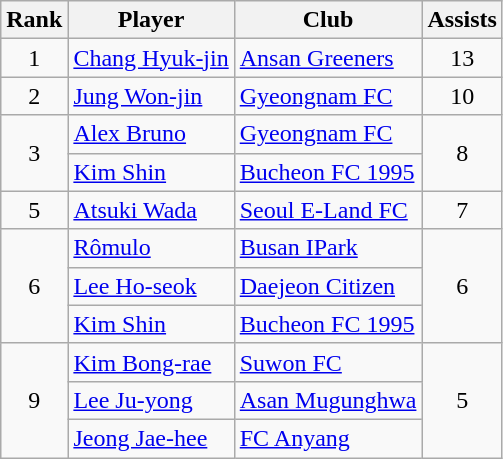<table class=wikitable>
<tr>
<th>Rank</th>
<th>Player</th>
<th>Club</th>
<th>Assists</th>
</tr>
<tr>
<td align=center>1</td>
<td> <a href='#'>Chang Hyuk-jin</a></td>
<td><a href='#'>Ansan Greeners</a></td>
<td align=center>13</td>
</tr>
<tr>
<td align=center>2</td>
<td> <a href='#'>Jung Won-jin</a></td>
<td><a href='#'>Gyeongnam FC</a></td>
<td align=center>10</td>
</tr>
<tr>
<td align=center rowspan=2>3</td>
<td> <a href='#'>Alex Bruno</a></td>
<td><a href='#'>Gyeongnam FC</a></td>
<td align=center rowspan=2>8</td>
</tr>
<tr>
<td> <a href='#'>Kim Shin</a></td>
<td><a href='#'>Bucheon FC 1995</a></td>
</tr>
<tr>
<td align=center>5</td>
<td> <a href='#'>Atsuki Wada</a></td>
<td><a href='#'>Seoul E-Land FC</a></td>
<td align=center>7</td>
</tr>
<tr>
<td align=center rowspan=3>6</td>
<td> <a href='#'>Rômulo</a></td>
<td><a href='#'>Busan IPark</a></td>
<td align=center rowspan=3>6</td>
</tr>
<tr>
<td> <a href='#'>Lee Ho-seok</a></td>
<td><a href='#'>Daejeon Citizen</a></td>
</tr>
<tr>
<td> <a href='#'>Kim Shin</a></td>
<td><a href='#'>Bucheon FC 1995</a></td>
</tr>
<tr>
<td align=center rowspan=3>9</td>
<td> <a href='#'>Kim Bong-rae</a></td>
<td><a href='#'>Suwon FC</a></td>
<td align=center rowspan=3>5</td>
</tr>
<tr>
<td> <a href='#'>Lee Ju-yong</a></td>
<td><a href='#'>Asan Mugunghwa</a></td>
</tr>
<tr>
<td> <a href='#'>Jeong Jae-hee</a></td>
<td><a href='#'>FC Anyang</a></td>
</tr>
</table>
